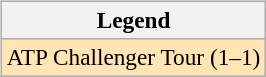<table>
<tr valign=top>
<td><br><table class=wikitable style=font-size:97%>
<tr>
<th>Legend</th>
</tr>
<tr bgcolor=moccasin>
<td>ATP Challenger Tour (1–1)</td>
</tr>
</table>
</td>
<td></td>
</tr>
</table>
